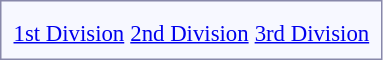<table style="border:1px solid #8888aa; background-color:#f7f8ff; padding:5px; font-size:95%; float: left; margin: 0px 12px 12px 0px;">
<tr>
<td align="center"></td>
<td></td>
<td></td>
</tr>
<tr>
<td align="center"><a href='#'>1st Division</a></td>
<td align="center"><a href='#'>2nd Division</a></td>
<td align="center"><a href='#'>3rd Division</a></td>
</tr>
</table>
